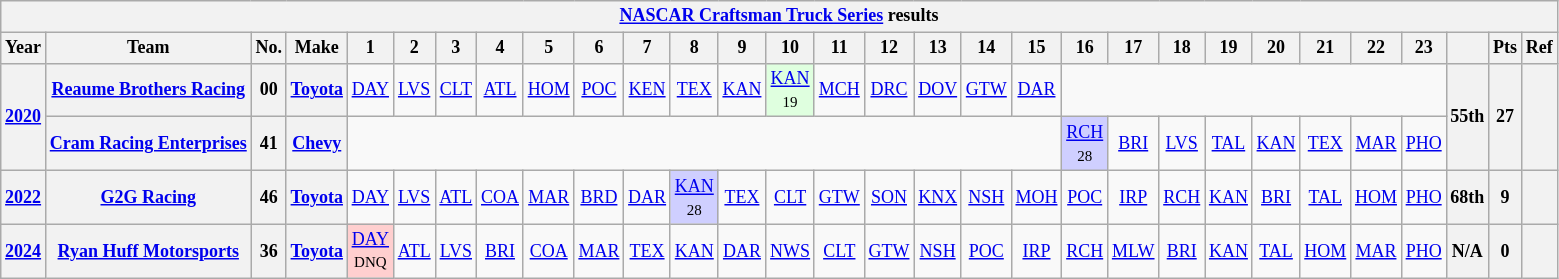<table class="wikitable" style="text-align:center; font-size:75%">
<tr>
<th colspan=30><a href='#'>NASCAR Craftsman Truck Series</a> results</th>
</tr>
<tr>
<th>Year</th>
<th>Team</th>
<th>No.</th>
<th>Make</th>
<th>1</th>
<th>2</th>
<th>3</th>
<th>4</th>
<th>5</th>
<th>6</th>
<th>7</th>
<th>8</th>
<th>9</th>
<th>10</th>
<th>11</th>
<th>12</th>
<th>13</th>
<th>14</th>
<th>15</th>
<th>16</th>
<th>17</th>
<th>18</th>
<th>19</th>
<th>20</th>
<th>21</th>
<th>22</th>
<th>23</th>
<th></th>
<th>Pts</th>
<th>Ref</th>
</tr>
<tr>
<th rowspan=2><a href='#'>2020</a></th>
<th><a href='#'>Reaume Brothers Racing</a></th>
<th>00</th>
<th><a href='#'>Toyota</a></th>
<td><a href='#'>DAY</a></td>
<td><a href='#'>LVS</a></td>
<td><a href='#'>CLT</a></td>
<td><a href='#'>ATL</a></td>
<td><a href='#'>HOM</a></td>
<td><a href='#'>POC</a></td>
<td><a href='#'>KEN</a></td>
<td><a href='#'>TEX</a></td>
<td><a href='#'>KAN</a></td>
<td style="background:#DFFFDF;"><a href='#'>KAN</a><br><small>19</small></td>
<td><a href='#'>MCH</a></td>
<td><a href='#'>DRC</a></td>
<td><a href='#'>DOV</a></td>
<td><a href='#'>GTW</a></td>
<td><a href='#'>DAR</a></td>
<td colspan=8></td>
<th rowspan=2>55th</th>
<th rowspan=2>27</th>
<th rowspan=2></th>
</tr>
<tr>
<th><a href='#'>Cram Racing Enterprises</a></th>
<th>41</th>
<th><a href='#'>Chevy</a></th>
<td colspan=15></td>
<td style="background:#CFCFFF;"><a href='#'>RCH</a><br><small>28</small></td>
<td><a href='#'>BRI</a></td>
<td><a href='#'>LVS</a></td>
<td><a href='#'>TAL</a></td>
<td><a href='#'>KAN</a></td>
<td><a href='#'>TEX</a></td>
<td><a href='#'>MAR</a></td>
<td><a href='#'>PHO</a></td>
</tr>
<tr>
<th><a href='#'>2022</a></th>
<th><a href='#'>G2G Racing</a></th>
<th>46</th>
<th><a href='#'>Toyota</a></th>
<td><a href='#'>DAY</a></td>
<td><a href='#'>LVS</a></td>
<td><a href='#'>ATL</a></td>
<td><a href='#'>COA</a></td>
<td><a href='#'>MAR</a></td>
<td><a href='#'>BRD</a></td>
<td><a href='#'>DAR</a></td>
<td style="background:#CFCFFF;"><a href='#'>KAN</a><br><small>28</small></td>
<td><a href='#'>TEX</a></td>
<td><a href='#'>CLT</a></td>
<td><a href='#'>GTW</a></td>
<td><a href='#'>SON</a></td>
<td><a href='#'>KNX</a></td>
<td><a href='#'>NSH</a></td>
<td><a href='#'>MOH</a></td>
<td><a href='#'>POC</a></td>
<td><a href='#'>IRP</a></td>
<td><a href='#'>RCH</a></td>
<td><a href='#'>KAN</a></td>
<td><a href='#'>BRI</a></td>
<td><a href='#'>TAL</a></td>
<td><a href='#'>HOM</a></td>
<td><a href='#'>PHO</a></td>
<th>68th</th>
<th>9</th>
<th></th>
</tr>
<tr>
<th><a href='#'>2024</a></th>
<th><a href='#'>Ryan Huff Motorsports</a></th>
<th>36</th>
<th><a href='#'>Toyota</a></th>
<td style="background:#FFCFCF;"><a href='#'>DAY</a><br><small>DNQ</small></td>
<td><a href='#'>ATL</a></td>
<td><a href='#'>LVS</a></td>
<td><a href='#'>BRI</a></td>
<td><a href='#'>COA</a></td>
<td><a href='#'>MAR</a></td>
<td><a href='#'>TEX</a></td>
<td><a href='#'>KAN</a></td>
<td><a href='#'>DAR</a></td>
<td><a href='#'>NWS</a></td>
<td><a href='#'>CLT</a></td>
<td><a href='#'>GTW</a></td>
<td><a href='#'>NSH</a></td>
<td><a href='#'>POC</a></td>
<td><a href='#'>IRP</a></td>
<td><a href='#'>RCH</a></td>
<td><a href='#'>MLW</a></td>
<td><a href='#'>BRI</a></td>
<td><a href='#'>KAN</a></td>
<td><a href='#'>TAL</a></td>
<td><a href='#'>HOM</a></td>
<td><a href='#'>MAR</a></td>
<td><a href='#'>PHO</a></td>
<th>N/A</th>
<th>0</th>
<th></th>
</tr>
</table>
